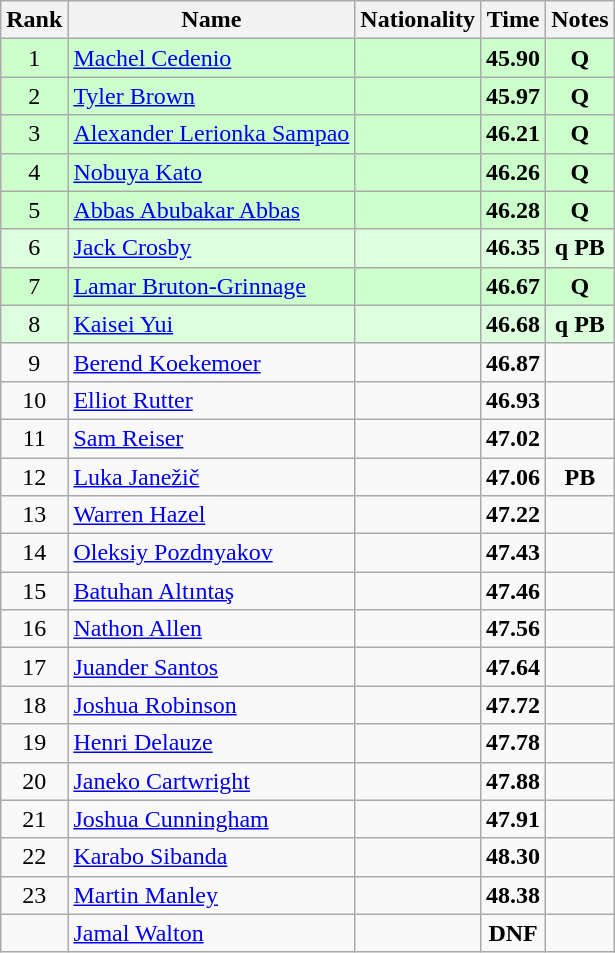<table class="wikitable sortable" style="text-align:center">
<tr>
<th>Rank</th>
<th>Name</th>
<th>Nationality</th>
<th>Time</th>
<th>Notes</th>
</tr>
<tr bgcolor=ccffcc>
<td>1</td>
<td align=left><a href='#'>Machel Cedenio</a></td>
<td align=left></td>
<td><strong>45.90</strong></td>
<td><strong>Q</strong></td>
</tr>
<tr bgcolor=ccffcc>
<td>2</td>
<td align=left><a href='#'>Tyler Brown</a></td>
<td align=left></td>
<td><strong>45.97</strong></td>
<td><strong>Q</strong></td>
</tr>
<tr bgcolor=ccffcc>
<td>3</td>
<td align=left><a href='#'>Alexander Lerionka Sampao</a></td>
<td align=left></td>
<td><strong>46.21</strong></td>
<td><strong>Q</strong></td>
</tr>
<tr bgcolor=ccffcc>
<td>4</td>
<td align=left><a href='#'>Nobuya Kato</a></td>
<td align=left></td>
<td><strong>46.26</strong></td>
<td><strong>Q</strong></td>
</tr>
<tr bgcolor=ccffcc>
<td>5</td>
<td align=left><a href='#'>Abbas Abubakar Abbas</a></td>
<td align=left></td>
<td><strong>46.28</strong></td>
<td><strong>Q</strong></td>
</tr>
<tr bgcolor=ddffdd>
<td>6</td>
<td align=left><a href='#'>Jack Crosby</a></td>
<td align=left></td>
<td><strong>46.35</strong></td>
<td><strong>q PB</strong></td>
</tr>
<tr bgcolor=ccffcc>
<td>7</td>
<td align=left><a href='#'>Lamar Bruton-Grinnage</a></td>
<td align=left></td>
<td><strong>46.67</strong></td>
<td><strong>Q</strong></td>
</tr>
<tr bgcolor=ddffdd>
<td>8</td>
<td align=left><a href='#'>Kaisei Yui</a></td>
<td align=left></td>
<td><strong>46.68</strong></td>
<td><strong>q PB</strong></td>
</tr>
<tr>
<td>9</td>
<td align=left><a href='#'>Berend Koekemoer</a></td>
<td align=left></td>
<td><strong>46.87</strong></td>
<td></td>
</tr>
<tr>
<td>10</td>
<td align=left><a href='#'>Elliot Rutter</a></td>
<td align=left></td>
<td><strong>46.93</strong></td>
<td></td>
</tr>
<tr>
<td>11</td>
<td align=left><a href='#'>Sam Reiser</a></td>
<td align=left></td>
<td><strong>47.02</strong></td>
<td></td>
</tr>
<tr>
<td>12</td>
<td align=left><a href='#'>Luka Janežič</a></td>
<td align=left></td>
<td><strong>47.06</strong></td>
<td><strong>PB</strong></td>
</tr>
<tr>
<td>13</td>
<td align=left><a href='#'>Warren Hazel</a></td>
<td align=left></td>
<td><strong>47.22</strong></td>
<td></td>
</tr>
<tr>
<td>14</td>
<td align=left><a href='#'>Oleksiy Pozdnyakov</a></td>
<td align=left></td>
<td><strong>47.43</strong></td>
<td></td>
</tr>
<tr>
<td>15</td>
<td align=left><a href='#'>Batuhan Altıntaş</a></td>
<td align=left></td>
<td><strong>47.46</strong></td>
<td></td>
</tr>
<tr>
<td>16</td>
<td align=left><a href='#'>Nathon Allen</a></td>
<td align=left></td>
<td><strong>47.56</strong></td>
<td></td>
</tr>
<tr>
<td>17</td>
<td align=left><a href='#'>Juander Santos</a></td>
<td align=left></td>
<td><strong>47.64</strong></td>
<td></td>
</tr>
<tr>
<td>18</td>
<td align=left><a href='#'>Joshua Robinson</a></td>
<td align=left></td>
<td><strong>47.72</strong></td>
<td></td>
</tr>
<tr>
<td>19</td>
<td align=left><a href='#'>Henri Delauze</a></td>
<td align=left></td>
<td><strong>47.78</strong></td>
<td></td>
</tr>
<tr>
<td>20</td>
<td align=left><a href='#'>Janeko Cartwright</a></td>
<td align=left></td>
<td><strong>47.88</strong></td>
<td></td>
</tr>
<tr>
<td>21</td>
<td align=left><a href='#'>Joshua Cunningham</a></td>
<td align=left></td>
<td><strong>47.91</strong></td>
<td></td>
</tr>
<tr>
<td>22</td>
<td align=left><a href='#'>Karabo Sibanda</a></td>
<td align=left></td>
<td><strong>48.30</strong></td>
<td></td>
</tr>
<tr>
<td>23</td>
<td align=left><a href='#'>Martin Manley</a></td>
<td align=left></td>
<td><strong>48.38</strong></td>
<td></td>
</tr>
<tr>
<td></td>
<td align=left><a href='#'>Jamal Walton</a></td>
<td align=left></td>
<td><strong>DNF</strong></td>
<td></td>
</tr>
</table>
